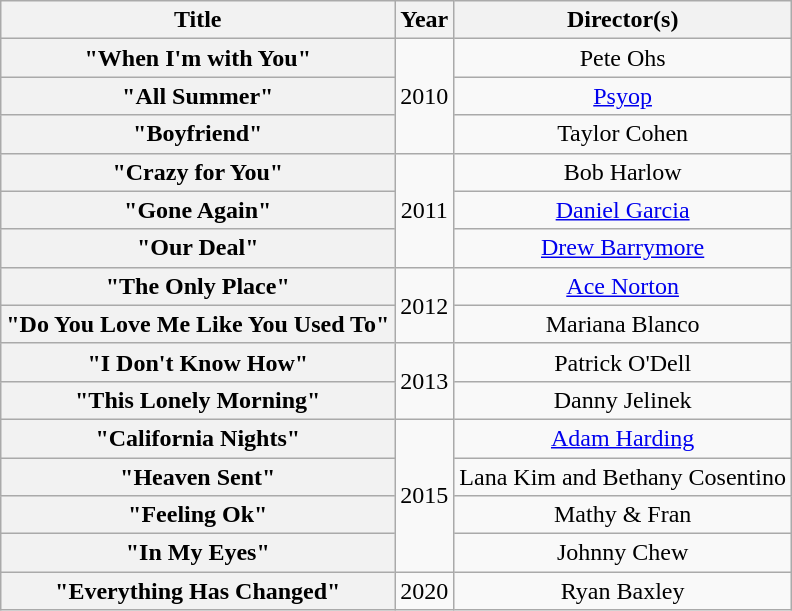<table class="wikitable plainrowheaders" style="text-align:center;">
<tr>
<th scope="col">Title</th>
<th scope="col">Year</th>
<th scope="col">Director(s)</th>
</tr>
<tr>
<th scope="row">"When I'm with You"</th>
<td rowspan="3">2010</td>
<td>Pete Ohs</td>
</tr>
<tr>
<th scope="row">"All Summer"<br></th>
<td><a href='#'>Psyop</a></td>
</tr>
<tr>
<th scope="row">"Boyfriend"</th>
<td>Taylor Cohen</td>
</tr>
<tr>
<th scope="row">"Crazy for You"</th>
<td rowspan="3">2011</td>
<td>Bob Harlow</td>
</tr>
<tr>
<th scope="row">"Gone Again"</th>
<td><a href='#'>Daniel Garcia</a></td>
</tr>
<tr>
<th scope="row">"Our Deal"</th>
<td><a href='#'>Drew Barrymore</a></td>
</tr>
<tr>
<th scope="row">"The Only Place"</th>
<td rowspan="2">2012</td>
<td><a href='#'>Ace Norton</a></td>
</tr>
<tr>
<th scope="row">"Do You Love Me Like You Used To"</th>
<td>Mariana Blanco</td>
</tr>
<tr>
<th scope="row">"I Don't Know How"</th>
<td rowspan="2">2013</td>
<td>Patrick O'Dell</td>
</tr>
<tr>
<th scope="row">"This Lonely Morning"</th>
<td>Danny Jelinek</td>
</tr>
<tr>
<th scope="row">"California Nights"</th>
<td rowspan="4">2015</td>
<td><a href='#'>Adam Harding</a></td>
</tr>
<tr>
<th scope="row">"Heaven Sent"</th>
<td>Lana Kim and Bethany Cosentino</td>
</tr>
<tr>
<th scope="row">"Feeling Ok"</th>
<td>Mathy & Fran</td>
</tr>
<tr>
<th scope="row">"In My Eyes"</th>
<td>Johnny Chew</td>
</tr>
<tr>
<th scope="row">"Everything Has Changed"</th>
<td>2020</td>
<td>Ryan Baxley</td>
</tr>
</table>
